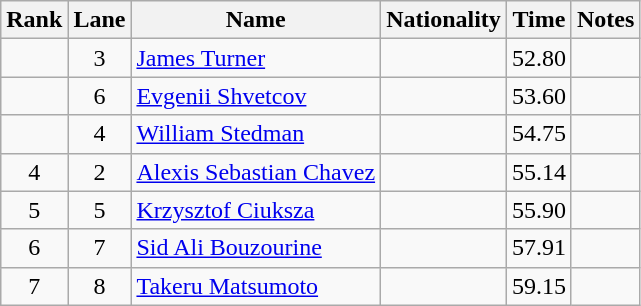<table class="wikitable sortable" style="text-align:center">
<tr>
<th>Rank</th>
<th>Lane</th>
<th>Name</th>
<th>Nationality</th>
<th>Time</th>
<th>Notes</th>
</tr>
<tr>
<td></td>
<td>3</td>
<td align="left"><a href='#'>James Turner</a></td>
<td align="left"></td>
<td>52.80</td>
<td></td>
</tr>
<tr>
<td></td>
<td>6</td>
<td align="left"><a href='#'>Evgenii Shvetcov</a></td>
<td align="left"></td>
<td>53.60</td>
<td></td>
</tr>
<tr>
<td></td>
<td>4</td>
<td align="left"><a href='#'>William Stedman</a></td>
<td align="left"></td>
<td>54.75</td>
<td></td>
</tr>
<tr>
<td>4</td>
<td>2</td>
<td align="left"><a href='#'>Alexis Sebastian Chavez</a></td>
<td align="left"></td>
<td>55.14</td>
<td></td>
</tr>
<tr>
<td>5</td>
<td>5</td>
<td align="left"><a href='#'>Krzysztof Ciuksza</a></td>
<td align="left"></td>
<td>55.90</td>
<td></td>
</tr>
<tr>
<td>6</td>
<td>7</td>
<td align="left"><a href='#'>Sid Ali Bouzourine</a></td>
<td align="left"></td>
<td>57.91</td>
<td></td>
</tr>
<tr>
<td>7</td>
<td>8</td>
<td align="left"><a href='#'>Takeru Matsumoto</a></td>
<td align="left"></td>
<td>59.15</td>
<td></td>
</tr>
</table>
